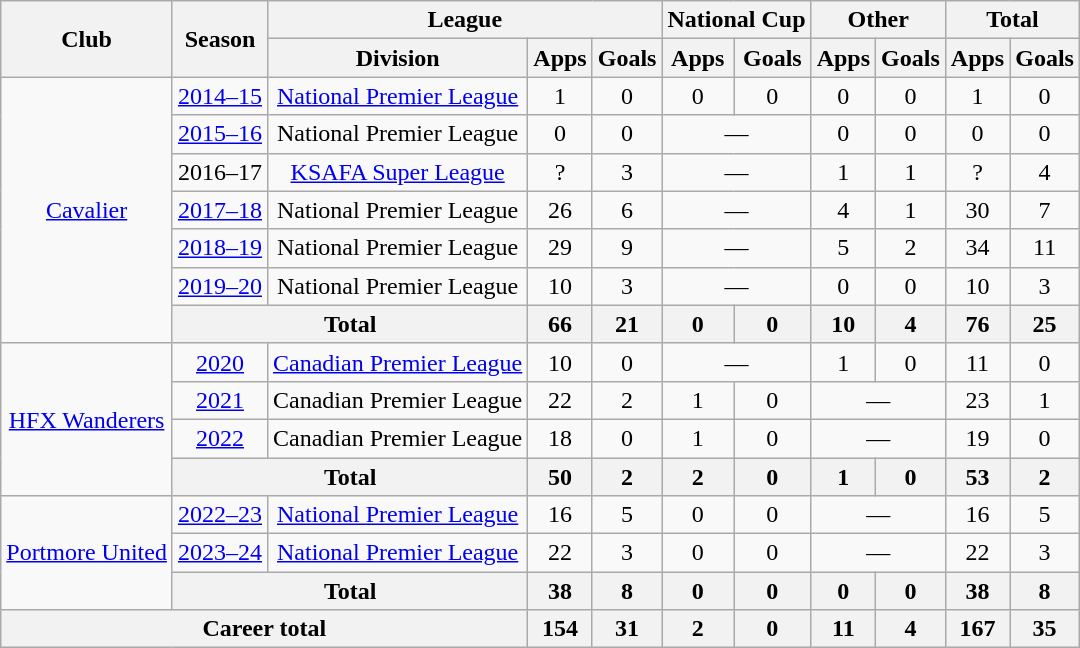<table class="wikitable" style="text-align:center">
<tr>
<th rowspan="2">Club</th>
<th rowspan="2">Season</th>
<th colspan="3">League</th>
<th colspan="2">National Cup</th>
<th colspan="2">Other</th>
<th colspan="2">Total</th>
</tr>
<tr>
<th>Division</th>
<th>Apps</th>
<th>Goals</th>
<th>Apps</th>
<th>Goals</th>
<th>Apps</th>
<th>Goals</th>
<th>Apps</th>
<th>Goals</th>
</tr>
<tr>
<td rowspan="7"><a href='#'>Cavalier</a></td>
<td><a href='#'>2014–15</a></td>
<td><a href='#'>National Premier League</a></td>
<td>1</td>
<td>0</td>
<td>0</td>
<td>0</td>
<td>0</td>
<td>0</td>
<td>1</td>
<td>0</td>
</tr>
<tr>
<td><a href='#'>2015–16</a></td>
<td>National Premier League</td>
<td>0</td>
<td>0</td>
<td colspan="2">—</td>
<td>0</td>
<td>0</td>
<td>0</td>
<td>0</td>
</tr>
<tr>
<td>2016–17</td>
<td><a href='#'>KSAFA Super League</a></td>
<td>?</td>
<td>3</td>
<td colspan="2">—</td>
<td>1</td>
<td>1</td>
<td>?</td>
<td>4</td>
</tr>
<tr>
<td><a href='#'>2017–18</a></td>
<td>National Premier League</td>
<td>26</td>
<td>6</td>
<td colspan="2">—</td>
<td>4</td>
<td>1</td>
<td>30</td>
<td>7</td>
</tr>
<tr>
<td><a href='#'>2018–19</a></td>
<td>National Premier League</td>
<td>29</td>
<td>9</td>
<td colspan="2">—</td>
<td>5</td>
<td>2</td>
<td>34</td>
<td>11</td>
</tr>
<tr>
<td><a href='#'>2019–20</a></td>
<td>National Premier League</td>
<td>10</td>
<td>3</td>
<td colspan="2">—</td>
<td>0</td>
<td>0</td>
<td>10</td>
<td>3</td>
</tr>
<tr>
<th colspan="2">Total</th>
<th>66</th>
<th>21</th>
<th>0</th>
<th>0</th>
<th>10</th>
<th>4</th>
<th>76</th>
<th>25</th>
</tr>
<tr>
<td rowspan="4"><a href='#'>HFX Wanderers</a></td>
<td><a href='#'>2020</a></td>
<td><a href='#'>Canadian Premier League</a></td>
<td>10</td>
<td>0</td>
<td colspan="2">—</td>
<td>1</td>
<td>0</td>
<td>11</td>
<td>0</td>
</tr>
<tr>
<td><a href='#'>2021</a></td>
<td>Canadian Premier League</td>
<td>22</td>
<td>2</td>
<td>1</td>
<td>0</td>
<td colspan="2">—</td>
<td>23</td>
<td>1</td>
</tr>
<tr>
<td><a href='#'>2022</a></td>
<td>Canadian Premier League</td>
<td>18</td>
<td>0</td>
<td>1</td>
<td>0</td>
<td colspan="2">—</td>
<td>19</td>
<td>0</td>
</tr>
<tr>
<th colspan="2">Total</th>
<th>50</th>
<th>2</th>
<th>2</th>
<th>0</th>
<th>1</th>
<th>0</th>
<th>53</th>
<th>2</th>
</tr>
<tr>
<td rowspan="3"><a href='#'>Portmore United</a></td>
<td><a href='#'>2022–23</a></td>
<td><a href='#'>National Premier League</a></td>
<td>16</td>
<td>5</td>
<td>0</td>
<td>0</td>
<td colspan="2">—</td>
<td>16</td>
<td>5</td>
</tr>
<tr>
<td><a href='#'>2023–24</a></td>
<td><a href='#'>National Premier League</a></td>
<td>22</td>
<td>3</td>
<td>0</td>
<td>0</td>
<td colspan="2">—</td>
<td>22</td>
<td>3</td>
</tr>
<tr>
<th colspan="2">Total</th>
<th>38</th>
<th>8</th>
<th>0</th>
<th>0</th>
<th>0</th>
<th>0</th>
<th>38</th>
<th>8</th>
</tr>
<tr>
<th colspan="3">Career total</th>
<th>154</th>
<th>31</th>
<th>2</th>
<th>0</th>
<th>11</th>
<th>4</th>
<th>167</th>
<th>35</th>
</tr>
</table>
